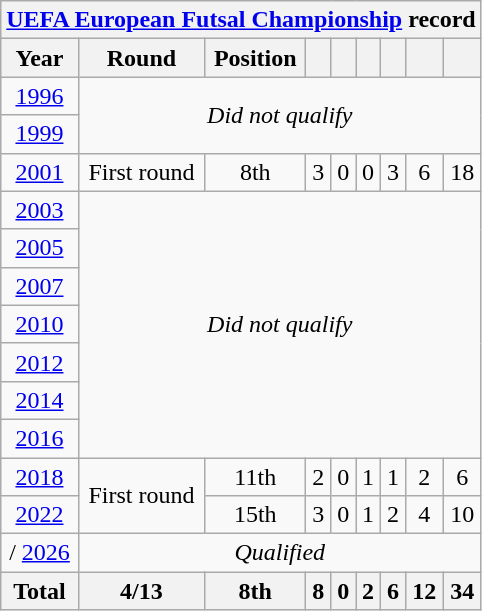<table class="wikitable" style="text-align: center;">
<tr>
<th colspan=9><a href='#'>UEFA European Futsal Championship</a> record</th>
</tr>
<tr>
<th>Year</th>
<th>Round</th>
<th>Position</th>
<th></th>
<th></th>
<th></th>
<th></th>
<th></th>
<th></th>
</tr>
<tr>
<td> <a href='#'>1996</a></td>
<td colspan=10 rowspan=2><em>Did not qualify</em></td>
</tr>
<tr>
<td> <a href='#'>1999</a></td>
</tr>
<tr>
<td> <a href='#'>2001</a></td>
<td>First round</td>
<td>8th</td>
<td>3</td>
<td>0</td>
<td>0</td>
<td>3</td>
<td>6</td>
<td>18</td>
</tr>
<tr>
<td> <a href='#'>2003</a></td>
<td colspan=10 rowspan=7><em>Did not qualify</em></td>
</tr>
<tr>
<td> <a href='#'>2005</a></td>
</tr>
<tr>
<td> <a href='#'>2007</a></td>
</tr>
<tr>
<td> <a href='#'>2010</a></td>
</tr>
<tr>
<td> <a href='#'>2012</a></td>
</tr>
<tr>
<td> <a href='#'>2014</a></td>
</tr>
<tr>
<td> <a href='#'>2016</a></td>
</tr>
<tr>
<td> <a href='#'>2018</a></td>
<td rowspan=2>First round</td>
<td>11th</td>
<td>2</td>
<td>0</td>
<td>1</td>
<td>1</td>
<td>2</td>
<td>6</td>
</tr>
<tr>
<td> <a href='#'>2022</a></td>
<td>15th</td>
<td>3</td>
<td>0</td>
<td>1</td>
<td>2</td>
<td>4</td>
<td>10</td>
</tr>
<tr>
<td>/ <a href='#'>2026</a></td>
<td colspan=10><em>Qualified</em></td>
</tr>
<tr>
<th><strong>Total</strong></th>
<th>4/13</th>
<th>8th</th>
<th>8</th>
<th>0</th>
<th>2</th>
<th>6</th>
<th>12</th>
<th>34</th>
</tr>
</table>
